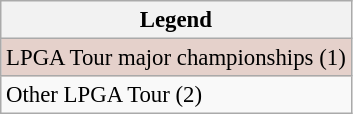<table class="wikitable" style="font-size:95%;">
<tr>
<th>Legend</th>
</tr>
<tr style="background:#e5d1cb;">
<td>LPGA Tour major championships (1)</td>
</tr>
<tr>
<td>Other LPGA Tour (2)</td>
</tr>
</table>
